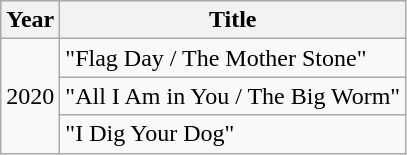<table class="wikitable plainrowheaders">
<tr>
<th>Year</th>
<th>Title</th>
</tr>
<tr>
<td rowspan="3">2020</td>
<td>"Flag Day / The Mother Stone"</td>
</tr>
<tr>
<td>"All I Am in You / The Big Worm"</td>
</tr>
<tr>
<td>"I Dig Your Dog"</td>
</tr>
</table>
